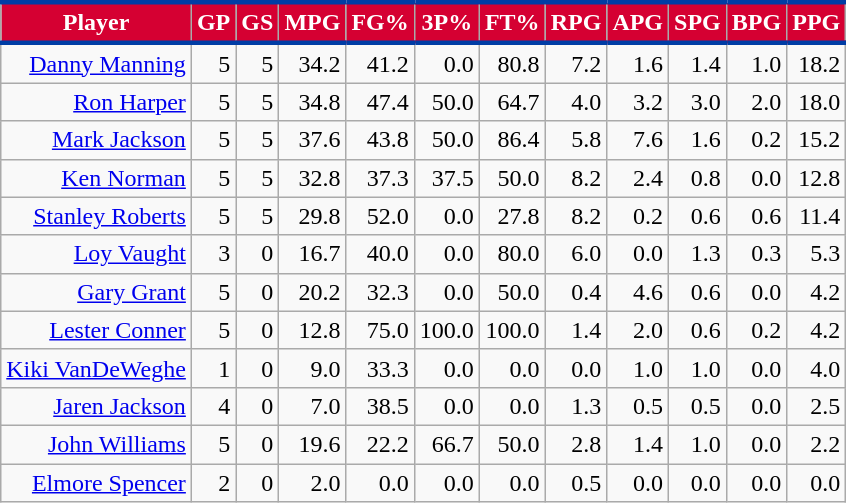<table class="wikitable sortable" style="text-align:right;">
<tr>
<th style="background:#D50032; color:#FFFFFF; border-top:#003DA5 3px solid; border-bottom:#003DA5 3px solid;">Player</th>
<th style="background:#D50032; color:#FFFFFF; border-top:#003DA5 3px solid; border-bottom:#003DA5 3px solid;">GP</th>
<th style="background:#D50032; color:#FFFFFF; border-top:#003DA5 3px solid; border-bottom:#003DA5 3px solid;">GS</th>
<th style="background:#D50032; color:#FFFFFF; border-top:#003DA5 3px solid; border-bottom:#003DA5 3px solid;">MPG</th>
<th style="background:#D50032; color:#FFFFFF; border-top:#003DA5 3px solid; border-bottom:#003DA5 3px solid;">FG%</th>
<th style="background:#D50032; color:#FFFFFF; border-top:#003DA5 3px solid; border-bottom:#003DA5 3px solid;">3P%</th>
<th style="background:#D50032; color:#FFFFFF; border-top:#003DA5 3px solid; border-bottom:#003DA5 3px solid;">FT%</th>
<th style="background:#D50032; color:#FFFFFF; border-top:#003DA5 3px solid; border-bottom:#003DA5 3px solid;">RPG</th>
<th style="background:#D50032; color:#FFFFFF; border-top:#003DA5 3px solid; border-bottom:#003DA5 3px solid;">APG</th>
<th style="background:#D50032; color:#FFFFFF; border-top:#003DA5 3px solid; border-bottom:#003DA5 3px solid;">SPG</th>
<th style="background:#D50032; color:#FFFFFF; border-top:#003DA5 3px solid; border-bottom:#003DA5 3px solid;">BPG</th>
<th style="background:#D50032; color:#FFFFFF; border-top:#003DA5 3px solid; border-bottom:#003DA5 3px solid;">PPG</th>
</tr>
<tr>
<td><a href='#'>Danny Manning</a></td>
<td>5</td>
<td>5</td>
<td>34.2</td>
<td>41.2</td>
<td>0.0</td>
<td>80.8</td>
<td>7.2</td>
<td>1.6</td>
<td>1.4</td>
<td>1.0</td>
<td>18.2</td>
</tr>
<tr>
<td><a href='#'>Ron Harper</a></td>
<td>5</td>
<td>5</td>
<td>34.8</td>
<td>47.4</td>
<td>50.0</td>
<td>64.7</td>
<td>4.0</td>
<td>3.2</td>
<td>3.0</td>
<td>2.0</td>
<td>18.0</td>
</tr>
<tr>
<td><a href='#'>Mark Jackson</a></td>
<td>5</td>
<td>5</td>
<td>37.6</td>
<td>43.8</td>
<td>50.0</td>
<td>86.4</td>
<td>5.8</td>
<td>7.6</td>
<td>1.6</td>
<td>0.2</td>
<td>15.2</td>
</tr>
<tr>
<td><a href='#'>Ken Norman</a></td>
<td>5</td>
<td>5</td>
<td>32.8</td>
<td>37.3</td>
<td>37.5</td>
<td>50.0</td>
<td>8.2</td>
<td>2.4</td>
<td>0.8</td>
<td>0.0</td>
<td>12.8</td>
</tr>
<tr>
<td><a href='#'>Stanley Roberts</a></td>
<td>5</td>
<td>5</td>
<td>29.8</td>
<td>52.0</td>
<td>0.0</td>
<td>27.8</td>
<td>8.2</td>
<td>0.2</td>
<td>0.6</td>
<td>0.6</td>
<td>11.4</td>
</tr>
<tr>
<td><a href='#'>Loy Vaught</a></td>
<td>3</td>
<td>0</td>
<td>16.7</td>
<td>40.0</td>
<td>0.0</td>
<td>80.0</td>
<td>6.0</td>
<td>0.0</td>
<td>1.3</td>
<td>0.3</td>
<td>5.3</td>
</tr>
<tr>
<td><a href='#'>Gary Grant</a></td>
<td>5</td>
<td>0</td>
<td>20.2</td>
<td>32.3</td>
<td>0.0</td>
<td>50.0</td>
<td>0.4</td>
<td>4.6</td>
<td>0.6</td>
<td>0.0</td>
<td>4.2</td>
</tr>
<tr>
<td><a href='#'>Lester Conner</a></td>
<td>5</td>
<td>0</td>
<td>12.8</td>
<td>75.0</td>
<td>100.0</td>
<td>100.0</td>
<td>1.4</td>
<td>2.0</td>
<td>0.6</td>
<td>0.2</td>
<td>4.2</td>
</tr>
<tr>
<td><a href='#'>Kiki VanDeWeghe</a></td>
<td>1</td>
<td>0</td>
<td>9.0</td>
<td>33.3</td>
<td>0.0</td>
<td>0.0</td>
<td>0.0</td>
<td>1.0</td>
<td>1.0</td>
<td>0.0</td>
<td>4.0</td>
</tr>
<tr>
<td><a href='#'>Jaren Jackson</a></td>
<td>4</td>
<td>0</td>
<td>7.0</td>
<td>38.5</td>
<td>0.0</td>
<td>0.0</td>
<td>1.3</td>
<td>0.5</td>
<td>0.5</td>
<td>0.0</td>
<td>2.5</td>
</tr>
<tr>
<td><a href='#'>John Williams</a></td>
<td>5</td>
<td>0</td>
<td>19.6</td>
<td>22.2</td>
<td>66.7</td>
<td>50.0</td>
<td>2.8</td>
<td>1.4</td>
<td>1.0</td>
<td>0.0</td>
<td>2.2</td>
</tr>
<tr>
<td><a href='#'>Elmore Spencer</a></td>
<td>2</td>
<td>0</td>
<td>2.0</td>
<td>0.0</td>
<td>0.0</td>
<td>0.0</td>
<td>0.5</td>
<td>0.0</td>
<td>0.0</td>
<td>0.0</td>
<td>0.0</td>
</tr>
</table>
